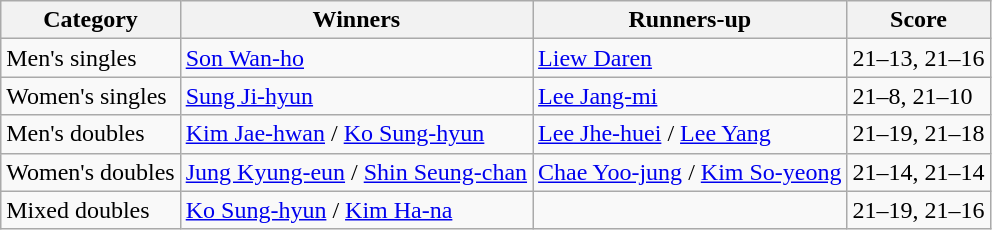<table class=wikitable style="white-space:nowrap;">
<tr>
<th>Category</th>
<th>Winners</th>
<th>Runners-up</th>
<th>Score</th>
</tr>
<tr>
<td>Men's singles</td>
<td> <a href='#'>Son Wan-ho</a></td>
<td> <a href='#'>Liew Daren</a></td>
<td>21–13, 21–16</td>
</tr>
<tr>
<td>Women's singles</td>
<td> <a href='#'>Sung Ji-hyun</a></td>
<td> <a href='#'>Lee Jang-mi</a></td>
<td>21–8, 21–10</td>
</tr>
<tr>
<td>Men's doubles</td>
<td> <a href='#'>Kim Jae-hwan</a> / <a href='#'>Ko Sung-hyun</a></td>
<td> <a href='#'>Lee Jhe-huei</a> / <a href='#'>Lee Yang</a></td>
<td>21–19, 21–18</td>
</tr>
<tr>
<td>Women's doubles</td>
<td> <a href='#'>Jung Kyung-eun</a> / <a href='#'>Shin Seung-chan</a></td>
<td> <a href='#'>Chae Yoo-jung</a> / <a href='#'>Kim So-yeong</a></td>
<td>21–14, 21–14</td>
</tr>
<tr>
<td>Mixed doubles</td>
<td> <a href='#'>Ko Sung-hyun</a> / <a href='#'>Kim Ha-na</a></td>
<td></td>
<td>21–19, 21–16</td>
</tr>
</table>
